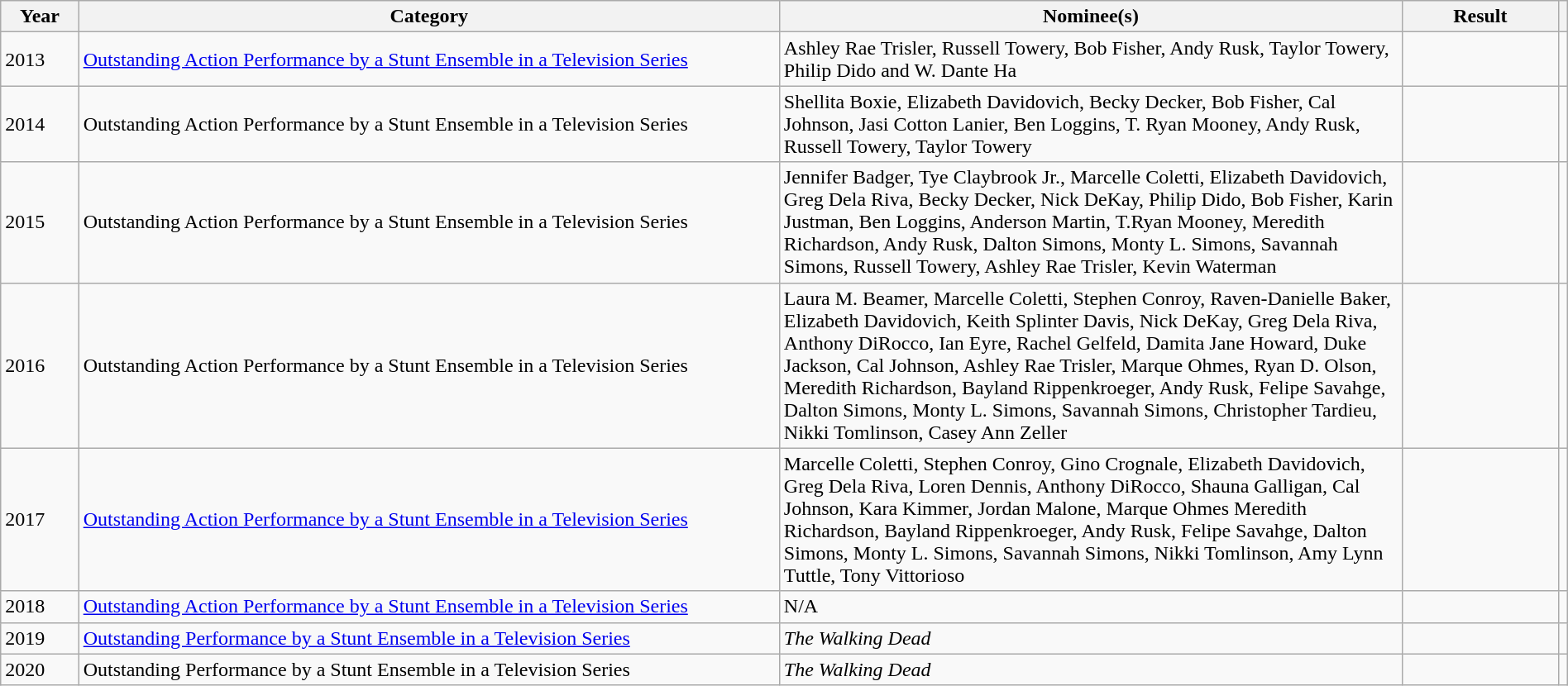<table class="wikitable" width=100%>
<tr>
<th width=5%>Year</th>
<th width=45%>Category</th>
<th width=40%>Nominee(s)</th>
<th width=10%>Result</th>
<th width=5%></th>
</tr>
<tr>
<td rowspan=1>2013</td>
<td><a href='#'>Outstanding Action Performance by a Stunt Ensemble in a Television Series</a></td>
<td>Ashley Rae Trisler, Russell Towery, Bob Fisher, Andy Rusk, Taylor Towery, Philip Dido and W. Dante Ha</td>
<td></td>
<td></td>
</tr>
<tr>
<td rowspan=1>2014</td>
<td>Outstanding Action Performance by a Stunt Ensemble in a Television Series</td>
<td>Shellita Boxie, Elizabeth Davidovich, Becky Decker, Bob Fisher, Cal Johnson, Jasi Cotton Lanier, Ben Loggins, T. Ryan Mooney, Andy Rusk, Russell Towery, Taylor Towery</td>
<td></td>
<td></td>
</tr>
<tr>
<td rowspan=1>2015</td>
<td>Outstanding Action Performance by a Stunt Ensemble in a Television Series</td>
<td>Jennifer Badger, Tye Claybrook Jr., Marcelle Coletti, Elizabeth Davidovich, Greg Dela Riva, Becky Decker, Nick DeKay, Philip Dido, Bob Fisher, Karin Justman, Ben Loggins, Anderson Martin, T.Ryan Mooney, Meredith Richardson, Andy Rusk, Dalton Simons, Monty L. Simons, Savannah Simons, Russell Towery, Ashley Rae Trisler, Kevin Waterman</td>
<td></td>
<td></td>
</tr>
<tr>
<td rowspan=1>2016</td>
<td>Outstanding Action Performance by a Stunt Ensemble in a Television Series</td>
<td>Laura M. Beamer, Marcelle Coletti, Stephen Conroy, Raven-Danielle Baker, Elizabeth Davidovich, Keith Splinter Davis, Nick DeKay, Greg Dela Riva, Anthony DiRocco, Ian Eyre, Rachel Gelfeld, Damita Jane Howard, Duke Jackson, Cal Johnson, Ashley Rae Trisler, Marque Ohmes, Ryan D. Olson, Meredith Richardson, Bayland Rippenkroeger, Andy Rusk, Felipe Savahge, Dalton Simons, Monty L. Simons, Savannah Simons, Christopher Tardieu, Nikki Tomlinson, Casey Ann Zeller</td>
<td></td>
<td></td>
</tr>
<tr>
<td>2017</td>
<td><a href='#'>Outstanding Action Performance by a Stunt Ensemble in a Television Series</a></td>
<td>Marcelle Coletti, Stephen Conroy, Gino Crognale, Elizabeth Davidovich, Greg Dela Riva, Loren Dennis, Anthony DiRocco, Shauna Galligan, Cal Johnson, Kara Kimmer, Jordan Malone, Marque Ohmes Meredith Richardson, Bayland Rippenkroeger, Andy Rusk, Felipe Savahge, Dalton Simons, Monty L. Simons, Savannah Simons, Nikki Tomlinson, Amy Lynn Tuttle, Tony Vittorioso</td>
<td></td>
<td></td>
</tr>
<tr>
<td>2018</td>
<td><a href='#'>Outstanding Action Performance by a Stunt Ensemble in a Television Series</a></td>
<td>N/A</td>
<td></td>
<td></td>
</tr>
<tr>
<td>2019</td>
<td><a href='#'>Outstanding Performance by a Stunt Ensemble in a Television Series</a></td>
<td><em>The Walking Dead</em></td>
<td></td>
<td></td>
</tr>
<tr>
<td>2020</td>
<td>Outstanding Performance by a Stunt Ensemble in a Television Series</td>
<td><em>The Walking Dead</em></td>
<td></td>
<td></td>
</tr>
</table>
